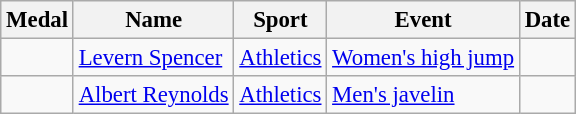<table class="wikitable sortable" style="font-size:95%">
<tr>
<th>Medal</th>
<th>Name</th>
<th>Sport</th>
<th>Event</th>
<th>Date</th>
</tr>
<tr>
<td></td>
<td><a href='#'>Levern Spencer</a></td>
<td><a href='#'>Athletics</a></td>
<td><a href='#'>Women's high jump</a></td>
<td></td>
</tr>
<tr>
<td></td>
<td><a href='#'>Albert Reynolds</a></td>
<td><a href='#'>Athletics</a></td>
<td><a href='#'>Men's javelin</a></td>
<td></td>
</tr>
</table>
